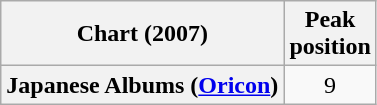<table class="wikitable plainrowheaders" style="text-align:center">
<tr>
<th scope="col">Chart (2007)</th>
<th scope="col">Peak<br> position</th>
</tr>
<tr>
<th scope="row">Japanese Albums (<a href='#'>Oricon</a>)</th>
<td>9</td>
</tr>
</table>
